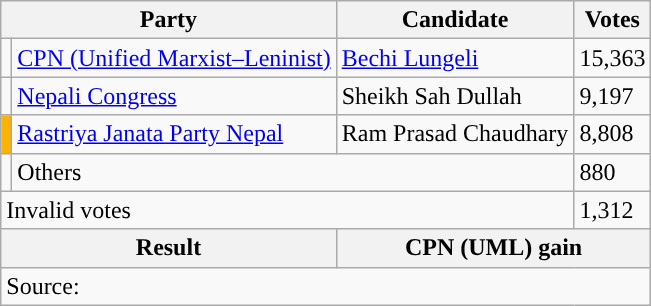<table class="wikitable">
<tr>
<th colspan="2">Party</th>
<th>Candidate</th>
<th>Votes</th>
</tr>
<tr>
<td style="background-color:"></td>
<td><a href='#'>CPN (Unified Marxist–Leninist)</a></td>
<td><a href='#'>Bechi Lungeli</a></td>
<td>15,363</td>
</tr>
<tr>
<td style="background-color:"></td>
<td><a href='#'>Nepali Congress</a></td>
<td>Sheikh Sah Dullah</td>
<td>9,197</td>
</tr>
<tr>
<td style="background-color:#ffb300"></td>
<td><a href='#'>Rastriya Janata Party Nepal</a></td>
<td>Ram Prasad Chaudhary</td>
<td>8,808</td>
</tr>
<tr>
<td></td>
<td colspan="2">Others</td>
<td>880</td>
</tr>
<tr>
<td colspan="3">Invalid votes</td>
<td>1,312</td>
</tr>
<tr>
<th colspan="2">Result</th>
<th colspan="2">CPN (UML) gain</th>
</tr>
<tr>
<td colspan="4">Source: </td>
</tr>
</table>
